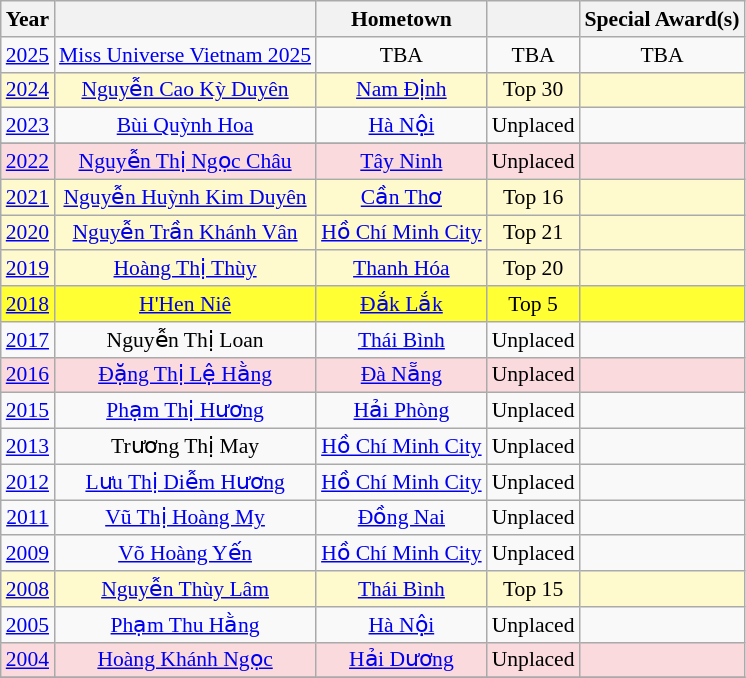<table class="wikitable " style="font-size: 90%; text-align:center;">
<tr>
<th>Year</th>
<th></th>
<th>Hometown</th>
<th></th>
<th>Special Award(s)</th>
</tr>
<tr>
<td><a href='#'>2025</a></td>
<td><a href='#'>Miss Universe Vietnam 2025</a></td>
<td>TBA</td>
<td>TBA</td>
<td>TBA</td>
</tr>
<tr style="background-color:#FFFACD;">
<td><a href='#'>2024</a></td>
<td><a href='#'>Nguyễn Cao Kỳ Duyên</a></td>
<td><a href='#'>Nam Định</a></td>
<td>Top 30</td>
<td style="background:;"></td>
</tr>
<tr>
<td><a href='#'>2023</a></td>
<td><a href='#'>Bùi Quỳnh Hoa</a></td>
<td><a href='#'>Hà Nội</a></td>
<td>Unplaced</td>
<td></td>
</tr>
<tr>
</tr>
<tr style="background-color:#FADADD;">
<td><a href='#'>2022</a></td>
<td><a href='#'>Nguyễn Thị Ngọc Châu</a></td>
<td><a href='#'>Tây Ninh</a></td>
<td>Unplaced</td>
<td style="background:;"></td>
</tr>
<tr style="background-color:#FFFACD;">
<td><a href='#'>2021</a></td>
<td><a href='#'>Nguyễn Huỳnh Kim Duyên</a></td>
<td><a href='#'>Cần Thơ</a></td>
<td>Top 16</td>
<td style="background:;"></td>
</tr>
<tr style="background-color:#FFFACD;">
<td><a href='#'>2020</a></td>
<td><a href='#'>Nguyễn Trần Khánh Vân</a></td>
<td><a href='#'>Hồ Chí Minh City</a></td>
<td>Top 21</td>
<td style="background:;"></td>
</tr>
<tr style="background-color:#FFFACD;">
<td><a href='#'>2019</a></td>
<td><a href='#'>Hoàng Thị Thùy</a></td>
<td><a href='#'>Thanh Hóa</a></td>
<td>Top 20</td>
<td></td>
</tr>
<tr style="background-color:#FFFF33;">
<td><a href='#'>2018</a></td>
<td><a href='#'>H'Hen Niê</a></td>
<td><a href='#'>Đắk Lắk</a></td>
<td>Top 5</td>
<td></td>
</tr>
<tr>
<td><a href='#'>2017</a></td>
<td>Nguyễn Thị Loan</td>
<td><a href='#'>Thái Bình</a></td>
<td>Unplaced</td>
<td></td>
</tr>
<tr style="background-color:#FADADD;">
<td><a href='#'>2016</a></td>
<td><a href='#'>Đặng Thị Lệ Hằng</a></td>
<td><a href='#'>Đà Nẵng</a></td>
<td>Unplaced</td>
<td style="background:;"></td>
</tr>
<tr>
<td><a href='#'>2015</a></td>
<td><a href='#'>Phạm Thị Hương</a></td>
<td><a href='#'>Hải Phòng</a></td>
<td>Unplaced</td>
<td></td>
</tr>
<tr>
<td><a href='#'>2013</a></td>
<td>Trương Thị May</td>
<td><a href='#'>Hồ Chí Minh City</a></td>
<td>Unplaced</td>
<td></td>
</tr>
<tr>
<td><a href='#'>2012</a></td>
<td><a href='#'>Lưu Thị Diễm Hương</a></td>
<td><a href='#'>Hồ Chí Minh City</a></td>
<td>Unplaced</td>
<td></td>
</tr>
<tr>
<td><a href='#'>2011</a></td>
<td><a href='#'>Vũ Thị Hoàng My</a></td>
<td><a href='#'>Đồng Nai</a></td>
<td>Unplaced</td>
<td></td>
</tr>
<tr>
<td><a href='#'>2009</a></td>
<td><a href='#'>Võ Hoàng Yến</a></td>
<td><a href='#'>Hồ Chí Minh City</a></td>
<td>Unplaced</td>
<td></td>
</tr>
<tr style="background-color:#FFFACD;">
<td><a href='#'>2008</a></td>
<td><a href='#'>Nguyễn Thùy Lâm</a></td>
<td><a href='#'>Thái Bình</a></td>
<td>Top 15</td>
<td style="background:;"></td>
</tr>
<tr>
<td><a href='#'>2005</a></td>
<td><a href='#'>Phạm Thu Hằng</a></td>
<td><a href='#'>Hà Nội</a></td>
<td>Unplaced</td>
<td></td>
</tr>
<tr style="background-color:#FADADD;">
<td><a href='#'>2004</a></td>
<td><a href='#'>Hoàng Khánh Ngọc</a></td>
<td><a href='#'>Hải Dương</a></td>
<td>Unplaced</td>
<td style="background:;"></td>
</tr>
<tr>
</tr>
</table>
